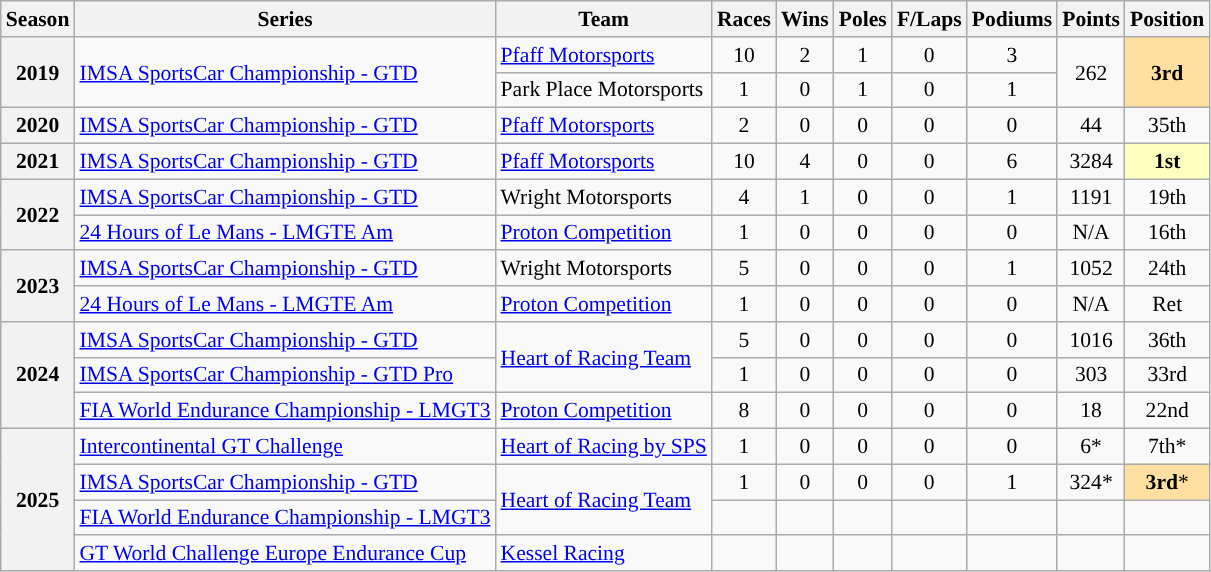<table class="wikitable" style="font-size: 90%; text-align:center;">
<tr>
<th>Season</th>
<th>Series</th>
<th>Team</th>
<th>Races</th>
<th>Wins</th>
<th>Poles</th>
<th>F/Laps</th>
<th>Podiums</th>
<th>Points</th>
<th>Position</th>
</tr>
<tr>
<th rowspan="2">2019</th>
<td style="text-align:left;" rowspan="2"><a href='#'>IMSA SportsCar Championship - GTD</a></td>
<td style="text-align:left;"><a href='#'>Pfaff Motorsports</a></td>
<td>10</td>
<td>2</td>
<td>1</td>
<td>0</td>
<td>3</td>
<td rowspan="2">262</td>
<td rowspan="2" style="background:#FFDF9F;”"><strong>3rd</strong></td>
</tr>
<tr>
<td style="text-align:left;">Park Place Motorsports</td>
<td>1</td>
<td>0</td>
<td>1</td>
<td>0</td>
<td>1</td>
</tr>
<tr>
<th>2020</th>
<td style="text-align:left;"><a href='#'>IMSA SportsCar Championship - GTD</a></td>
<td style="text-align:left;"><a href='#'>Pfaff Motorsports</a></td>
<td>2</td>
<td>0</td>
<td>0</td>
<td>0</td>
<td>0</td>
<td>44</td>
<td>35th</td>
</tr>
<tr>
<th>2021</th>
<td style="text-align:left;"><a href='#'>IMSA SportsCar Championship - GTD</a></td>
<td style="text-align:left;"><a href='#'>Pfaff Motorsports</a></td>
<td>10</td>
<td>4</td>
<td>0</td>
<td>0</td>
<td>6</td>
<td>3284</td>
<td style="background:#FFFFBF;”"><strong>1st</strong></td>
</tr>
<tr>
<th rowspan="2">2022</th>
<td style="text-align:left;"><a href='#'>IMSA SportsCar Championship - GTD</a></td>
<td style="text-align:left;">Wright Motorsports</td>
<td>4</td>
<td>1</td>
<td>0</td>
<td>0</td>
<td>1</td>
<td>1191</td>
<td>19th</td>
</tr>
<tr>
<td style="text-align:left;"><a href='#'>24 Hours of Le Mans - LMGTE Am</a></td>
<td style="text-align:left;"><a href='#'>Proton Competition</a></td>
<td>1</td>
<td>0</td>
<td>0</td>
<td>0</td>
<td>0</td>
<td>N/A</td>
<td>16th</td>
</tr>
<tr>
<th rowspan="2">2023</th>
<td style="text-align:left;"><a href='#'>IMSA SportsCar Championship - GTD</a></td>
<td style="text-align:left;">Wright Motorsports</td>
<td>5</td>
<td>0</td>
<td>0</td>
<td>0</td>
<td>1</td>
<td>1052</td>
<td>24th</td>
</tr>
<tr>
<td style="text-align:left;"><a href='#'>24 Hours of Le Mans - LMGTE Am</a></td>
<td style="text-align:left;"><a href='#'>Proton Competition</a></td>
<td>1</td>
<td>0</td>
<td>0</td>
<td>0</td>
<td>0</td>
<td>N/A</td>
<td>Ret</td>
</tr>
<tr>
<th rowspan="3">2024</th>
<td style="text-align:left;"><a href='#'>IMSA SportsCar Championship - GTD</a></td>
<td style="text-align:left;" rowspan="2"><a href='#'>Heart of Racing Team</a></td>
<td>5</td>
<td>0</td>
<td>0</td>
<td>0</td>
<td>0</td>
<td>1016</td>
<td>36th</td>
</tr>
<tr>
<td style="text-align:left;"><a href='#'>IMSA SportsCar Championship - GTD Pro</a></td>
<td>1</td>
<td>0</td>
<td>0</td>
<td>0</td>
<td>0</td>
<td>303</td>
<td>33rd</td>
</tr>
<tr>
<td style="text-align:left;"><a href='#'>FIA World Endurance Championship - LMGT3</a></td>
<td style="text-align:left;"><a href='#'>Proton Competition</a></td>
<td>8</td>
<td>0</td>
<td>0</td>
<td>0</td>
<td>0</td>
<td>18</td>
<td>22nd</td>
</tr>
<tr>
<th rowspan="4">2025</th>
<td style="text-align:left;"><a href='#'>Intercontinental GT Challenge</a></td>
<td style="text-align:left;"><a href='#'>Heart of Racing by SPS</a></td>
<td>1</td>
<td>0</td>
<td>0</td>
<td>0</td>
<td>0</td>
<td>6*</td>
<td>7th*</td>
</tr>
<tr>
<td style="text-align:left;"><a href='#'>IMSA SportsCar Championship - GTD</a></td>
<td rowspan="2" style="text-align:left;"><a href='#'>Heart of Racing Team</a></td>
<td>1</td>
<td>0</td>
<td>0</td>
<td>0</td>
<td>1</td>
<td>324*</td>
<td style="background:#FFDF9F;"><strong>3rd</strong>*</td>
</tr>
<tr>
<td align=left><a href='#'>FIA World Endurance Championship - LMGT3</a></td>
<td></td>
<td></td>
<td></td>
<td></td>
<td></td>
<td></td>
<td></td>
</tr>
<tr>
<td align="left"><a href='#'>GT World Challenge Europe Endurance Cup</a></td>
<td style="text-align: left;"><a href='#'>Kessel Racing</a></td>
<td></td>
<td></td>
<td></td>
<td></td>
<td></td>
<td></td>
<td></td>
</tr>
</table>
